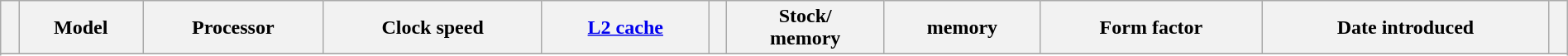<table class="wikitable sortable sort-under" style="width:100%;">
<tr>
<th></th>
<th>Model</th>
<th>Processor</th>
<th>Clock speed<br></th>
<th><a href='#'>L2 cache</a><br></th>
<th></th>
<th>Stock/<br>memory</th>
<th> memory<br></th>
<th>Form factor</th>
<th>Date introduced</th>
<th></th>
</tr>
<tr>
</tr>
<tr>
</tr>
<tr>
</tr>
<tr>
</tr>
<tr>
</tr>
<tr>
</tr>
<tr>
</tr>
<tr>
</tr>
<tr>
</tr>
<tr>
</tr>
<tr>
</tr>
<tr>
</tr>
<tr>
</tr>
<tr>
</tr>
<tr>
</tr>
<tr>
</tr>
<tr>
</tr>
<tr>
</tr>
<tr>
</tr>
<tr>
</tr>
<tr>
</tr>
<tr>
</tr>
<tr>
</tr>
<tr>
</tr>
<tr>
</tr>
<tr>
</tr>
<tr>
</tr>
<tr>
</tr>
<tr>
</tr>
<tr>
</tr>
<tr>
</tr>
<tr>
</tr>
<tr>
</tr>
<tr>
</tr>
<tr>
</tr>
<tr>
</tr>
<tr>
</tr>
<tr>
</tr>
<tr>
</tr>
<tr>
</tr>
<tr>
</tr>
<tr>
</tr>
<tr>
</tr>
<tr>
</tr>
<tr>
</tr>
<tr>
</tr>
<tr>
</tr>
<tr>
</tr>
<tr>
</tr>
<tr>
</tr>
<tr>
</tr>
<tr>
</tr>
<tr>
</tr>
<tr>
</tr>
<tr>
</tr>
<tr>
</tr>
<tr>
</tr>
<tr>
</tr>
<tr>
</tr>
<tr>
</tr>
<tr>
</tr>
<tr>
</tr>
<tr>
</tr>
<tr>
</tr>
<tr>
</tr>
<tr>
</tr>
<tr>
</tr>
<tr>
</tr>
<tr>
</tr>
<tr>
</tr>
<tr>
</tr>
<tr>
</tr>
<tr>
</tr>
<tr>
</tr>
</table>
